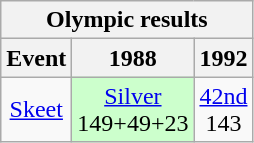<table class="wikitable" style="text-align: center">
<tr>
<th colspan=3>Olympic results</th>
</tr>
<tr>
<th>Event</th>
<th>1988</th>
<th>1992</th>
</tr>
<tr>
<td><a href='#'>Skeet</a></td>
<td style="background: #ccffcc"> <a href='#'>Silver</a><br>149+49+23</td>
<td><a href='#'>42nd</a><br>143</td>
</tr>
</table>
